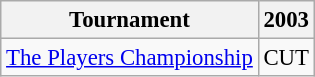<table class="wikitable" style="font-size:95%;text-align:center;">
<tr>
<th>Tournament</th>
<th>2003</th>
</tr>
<tr>
<td align=left><a href='#'>The Players Championship</a></td>
<td>CUT</td>
</tr>
</table>
